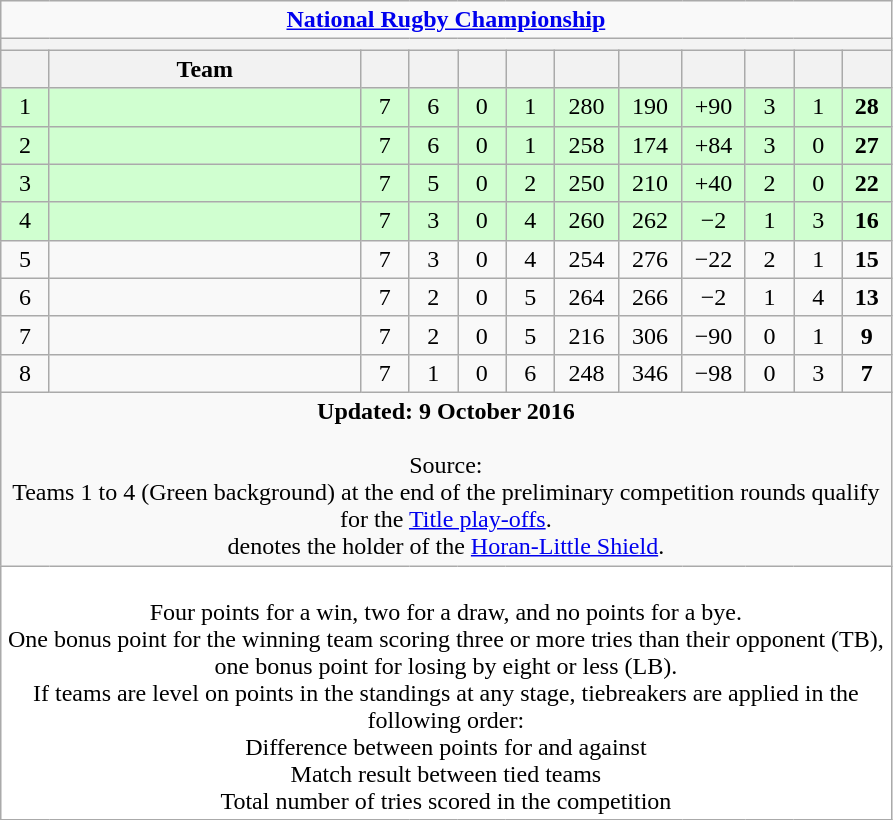<table class="wikitable" style="text-align: center;">
<tr style="background:#f9f9f9;">
<td colspan="15" cellpadding="0" cellspacing="0"><strong><a href='#'>National Rugby Championship</a></strong></td>
</tr>
<tr style="background:#f3f3f3;">
<td colspan="15" cellpadding="0" cellspacing="0"></td>
</tr>
<tr style="font-weight: bold;">
<th style="width:25px;"></th>
<th scope="col" style="width:200px;">Team</th>
<th style="width:25px;"></th>
<th style="width:25px;"></th>
<th style="width:25px;"></th>
<th style="width:25px;"></th>
<th style="width:35px;"></th>
<th style="width:35px;"></th>
<th style="width:35px;"></th>
<th style="width:25px;"></th>
<th style="width:25px;"></th>
<th style="width:25px;"><br></th>
</tr>
<tr style="background:#d0ffd0;">
<td>1</td>
<td align=left> </td>
<td>7</td>
<td>6</td>
<td>0</td>
<td>1</td>
<td>280</td>
<td>190</td>
<td>+90</td>
<td>3</td>
<td>1</td>
<td><strong>28</strong></td>
</tr>
<tr style="background:#d0ffd0;">
<td>2</td>
<td align=left></td>
<td>7</td>
<td>6</td>
<td>0</td>
<td>1</td>
<td>258</td>
<td>174</td>
<td>+84</td>
<td>3</td>
<td>0</td>
<td><strong>27</strong></td>
</tr>
<tr style="background:#d0ffd0;">
<td>3</td>
<td align=left></td>
<td>7</td>
<td>5</td>
<td>0</td>
<td>2</td>
<td>250</td>
<td>210</td>
<td>+40</td>
<td>2</td>
<td>0</td>
<td><strong>22</strong></td>
</tr>
<tr style="background:#d0ffd0;">
<td>4</td>
<td align=left></td>
<td>7</td>
<td>3</td>
<td>0</td>
<td>4</td>
<td>260</td>
<td>262</td>
<td>−2</td>
<td>1</td>
<td>3</td>
<td><strong>16</strong></td>
</tr>
<tr>
<td>5</td>
<td align=left></td>
<td>7</td>
<td>3</td>
<td>0</td>
<td>4</td>
<td>254</td>
<td>276</td>
<td>−22</td>
<td>2</td>
<td>1</td>
<td><strong>15</strong></td>
</tr>
<tr>
<td>6</td>
<td align=left></td>
<td>7</td>
<td>2</td>
<td>0</td>
<td>5</td>
<td>264</td>
<td>266</td>
<td>−2</td>
<td>1</td>
<td>4</td>
<td><strong>13</strong></td>
</tr>
<tr>
<td>7</td>
<td align=left></td>
<td>7</td>
<td>2</td>
<td>0</td>
<td>5</td>
<td>216</td>
<td>306</td>
<td>−90</td>
<td>0</td>
<td>1</td>
<td><strong>9</strong></td>
</tr>
<tr>
<td>8</td>
<td align=left></td>
<td>7</td>
<td>1</td>
<td>0</td>
<td>6</td>
<td>248</td>
<td>346</td>
<td>−98</td>
<td>0</td>
<td>3</td>
<td><strong>7</strong></td>
</tr>
<tr>
<td colspan="15" style="border:0;"><strong>Updated: 9 October 2016</strong> <br><br>Source: <br>
Teams 1 to 4 <span>(Green background)</span> at the end of the preliminary competition rounds qualify for the <a href='#'>Title play-offs</a>.<br>
 denotes the holder of the <a href='#'>Horan-Little Shield</a>.</td>
</tr>
<tr style="background:#fff;">
<td colspan="15"><br>Four points for a win, two for a draw, and no points for a bye.<br>
One bonus point for the winning team scoring three or more tries than their opponent (TB), one bonus point for losing by eight or less (LB).<br>
If teams are level on points in the standings at any stage, tiebreakers are applied in the following order:<br>
 Difference between points for and against<br>
 Match result between tied teams<br>
 Total number of tries scored in the competition<br>
<div>
</div></td>
</tr>
</table>
